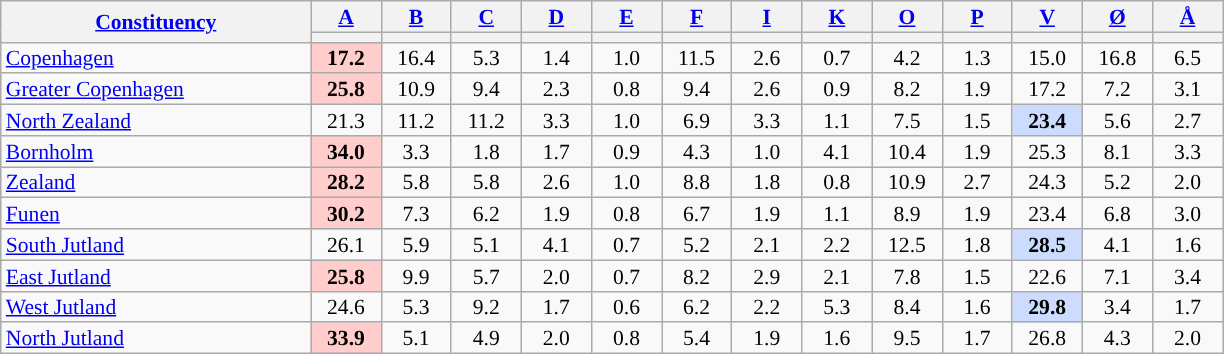<table class="wikitable sortable" style="text-align:center;font-size:90%;line-height:14px">
<tr>
<th rowspan="2" class="wikitable sortable" style="width:200px;"><a href='#'>Constituency</a></th>
<th class="wikitable sortable" style="width:40px;"><a href='#'>A</a></th>
<th class="wikitable sortable" style="width:40px;"><a href='#'>B</a></th>
<th class="wikitable sortable" style="width:40px;"><a href='#'>C</a></th>
<th class="wikitable sortable" style="width:40px;"><a href='#'>D</a></th>
<th class="wikitable sortable" style="width:40px;"><a href='#'>E</a></th>
<th class="wikitable sortable" style="width:40px;"><a href='#'>F</a></th>
<th class="wikitable sortable" style="width:40px;"><a href='#'>I</a></th>
<th class="wikitable sortable" style="width:40px;"><a href='#'>K</a></th>
<th class="wikitable sortable" style="width:40px;"><a href='#'>O</a></th>
<th class="wikitable sortable" style="width:40px;"><a href='#'>P</a></th>
<th class="wikitable sortable" style="width:40px;"><a href='#'>V</a></th>
<th class="wikitable sortable" style="width:40px;"><a href='#'>Ø</a></th>
<th class="wikitable sortable" style="width:40px;"><a href='#'>Å</a></th>
</tr>
<tr>
<th class="wikitable sortable" style="background:"></th>
<th class="wikitable sortable" style="background:"></th>
<th class="wikitable sortable" style="background:"></th>
<th class="wikitable sortable" style="background:"></th>
<th class="wikitable sortable" style="background:"></th>
<th class="wikitable sortable" style="background:"></th>
<th class="wikitable sortable" style="background:"></th>
<th class="wikitable sortable" style="background:"></th>
<th class="wikitable sortable" style="background:"></th>
<th class="wikitable sortable" style="background:"></th>
<th class="wikitable sortable" style="background:"></th>
<th class="wikitable sortable" style="background:"></th>
<th class="wikitable sortable" style="background:"></th>
</tr>
<tr>
<td align="left"><a href='#'>Copenhagen</a></td>
<td style="background:#FFCDCC;"><strong>17.2</strong></td>
<td>16.4</td>
<td>5.3</td>
<td>1.4</td>
<td>1.0</td>
<td>11.5</td>
<td>2.6</td>
<td>0.7</td>
<td>4.2</td>
<td>1.3</td>
<td>15.0</td>
<td>16.8</td>
<td>6.5</td>
</tr>
<tr>
<td align="left"><a href='#'>Greater Copenhagen</a></td>
<td style="background:#FFCDCC;"><strong>25.8</strong></td>
<td>10.9</td>
<td>9.4</td>
<td>2.3</td>
<td>0.8</td>
<td>9.4</td>
<td>2.6</td>
<td>0.9</td>
<td>8.2</td>
<td>1.9</td>
<td>17.2</td>
<td>7.2</td>
<td>3.1</td>
</tr>
<tr>
<td align="left"><a href='#'>North Zealand</a></td>
<td>21.3</td>
<td>11.2</td>
<td>11.2</td>
<td>3.3</td>
<td>1.0</td>
<td>6.9</td>
<td>3.3</td>
<td>1.1</td>
<td>7.5</td>
<td>1.5</td>
<td style="background:#CCDCFF;"><strong>23.4</strong></td>
<td>5.6</td>
<td>2.7</td>
</tr>
<tr>
<td align="left"><a href='#'>Bornholm</a></td>
<td style="background:#FFCDCC;"><strong>34.0</strong></td>
<td>3.3</td>
<td>1.8</td>
<td>1.7</td>
<td>0.9</td>
<td>4.3</td>
<td>1.0</td>
<td>4.1</td>
<td>10.4</td>
<td>1.9</td>
<td>25.3</td>
<td>8.1</td>
<td>3.3</td>
</tr>
<tr>
<td align="left"><a href='#'>Zealand</a></td>
<td style="background:#FFCDCC;"><strong>28.2</strong></td>
<td>5.8</td>
<td>5.8</td>
<td>2.6</td>
<td>1.0</td>
<td>8.8</td>
<td>1.8</td>
<td>0.8</td>
<td>10.9</td>
<td>2.7</td>
<td>24.3</td>
<td>5.2</td>
<td>2.0</td>
</tr>
<tr>
<td align="left"><a href='#'>Funen</a></td>
<td style="background:#FFCDCC;"><strong>30.2</strong></td>
<td>7.3</td>
<td>6.2</td>
<td>1.9</td>
<td>0.8</td>
<td>6.7</td>
<td>1.9</td>
<td>1.1</td>
<td>8.9</td>
<td>1.9</td>
<td>23.4</td>
<td>6.8</td>
<td>3.0</td>
</tr>
<tr>
<td align="left"><a href='#'>South Jutland</a></td>
<td>26.1</td>
<td>5.9</td>
<td>5.1</td>
<td>4.1</td>
<td>0.7</td>
<td>5.2</td>
<td>2.1</td>
<td>2.2</td>
<td>12.5</td>
<td>1.8</td>
<td style="background:#CCDCFF;"><strong>28.5</strong></td>
<td>4.1</td>
<td>1.6</td>
</tr>
<tr>
<td align="left"><a href='#'>East Jutland</a></td>
<td style="background:#FFCDCC;"><strong>25.8</strong></td>
<td>9.9</td>
<td>5.7</td>
<td>2.0</td>
<td>0.7</td>
<td>8.2</td>
<td>2.9</td>
<td>2.1</td>
<td>7.8</td>
<td>1.5</td>
<td>22.6</td>
<td>7.1</td>
<td>3.4</td>
</tr>
<tr>
<td align="left"><a href='#'>West Jutland</a></td>
<td>24.6</td>
<td>5.3</td>
<td>9.2</td>
<td>1.7</td>
<td>0.6</td>
<td>6.2</td>
<td>2.2</td>
<td>5.3</td>
<td>8.4</td>
<td>1.6</td>
<td style="background:#CCDCFF;"><strong>29.8</strong></td>
<td>3.4</td>
<td>1.7</td>
</tr>
<tr>
<td align="left"><a href='#'>North Jutland</a></td>
<td style="background:#FFCDCC;"><strong>33.9</strong></td>
<td>5.1</td>
<td>4.9</td>
<td>2.0</td>
<td>0.8</td>
<td>5.4</td>
<td>1.9</td>
<td>1.6</td>
<td>9.5</td>
<td>1.7</td>
<td>26.8</td>
<td>4.3</td>
<td>2.0</td>
</tr>
</table>
